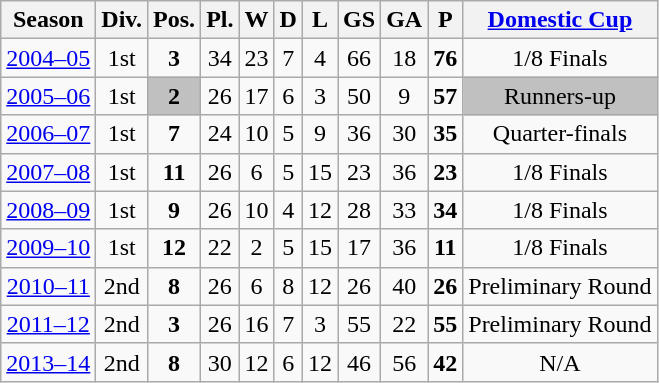<table class="wikitable">
<tr>
<th>Season</th>
<th>Div.</th>
<th>Pos.</th>
<th>Pl.</th>
<th>W</th>
<th>D</th>
<th>L</th>
<th>GS</th>
<th>GA</th>
<th>P</th>
<th><a href='#'>Domestic Cup</a></th>
</tr>
<tr>
<td align=center><a href='#'>2004–05</a></td>
<td align=center>1st</td>
<td align=center><strong>3</strong></td>
<td align=center>34</td>
<td align=center>23</td>
<td align=center>7</td>
<td align=center>4</td>
<td align=center>66</td>
<td align=center>18</td>
<td align=center><strong>76</strong></td>
<td align=center>1/8 Finals</td>
</tr>
<tr>
<td align=center><a href='#'>2005–06</a></td>
<td align=center>1st</td>
<td align=center bgcolor=silver><strong>2</strong></td>
<td align=center>26</td>
<td align=center>17</td>
<td align=center>6</td>
<td align=center>3</td>
<td align=center>50</td>
<td align=center>9</td>
<td align=center><strong>57</strong></td>
<td align=center bgcolor=silver>Runners-up</td>
</tr>
<tr>
<td align=center><a href='#'>2006–07</a></td>
<td align=center>1st</td>
<td align=center><strong>7</strong></td>
<td align=center>24</td>
<td align=center>10</td>
<td align=center>5</td>
<td align=center>9</td>
<td align=center>36</td>
<td align=center>30</td>
<td align=center><strong>35</strong></td>
<td align=center>Quarter-finals</td>
</tr>
<tr>
<td align=center><a href='#'>2007–08</a></td>
<td align=center>1st</td>
<td align=center><strong>11</strong></td>
<td align=center>26</td>
<td align=center>6</td>
<td align=center>5</td>
<td align=center>15</td>
<td align=center>23</td>
<td align=center>36</td>
<td align=center><strong>23</strong></td>
<td align=center>1/8 Finals</td>
</tr>
<tr>
<td align=center><a href='#'>2008–09</a></td>
<td align=center>1st</td>
<td align=center><strong>9</strong></td>
<td align=center>26</td>
<td align=center>10</td>
<td align=center>4</td>
<td align=center>12</td>
<td align=center>28</td>
<td align=center>33</td>
<td align=center><strong>34</strong></td>
<td align=center>1/8 Finals</td>
</tr>
<tr>
<td align=center><a href='#'>2009–10</a></td>
<td align=center>1st</td>
<td align=center><strong>12</strong></td>
<td align=center>22</td>
<td align=center>2</td>
<td align=center>5</td>
<td align=center>15</td>
<td align=center>17</td>
<td align=center>36</td>
<td align=center><strong>11</strong></td>
<td align=center>1/8 Finals</td>
</tr>
<tr>
<td align=center><a href='#'>2010–11</a></td>
<td align=center>2nd</td>
<td align=center><strong>8</strong></td>
<td align=center>26</td>
<td align=center>6</td>
<td align=center>8</td>
<td align=center>12</td>
<td align=center>26</td>
<td align=center>40</td>
<td align=center><strong>26</strong></td>
<td align=center>Preliminary Round</td>
</tr>
<tr>
<td align=center><a href='#'>2011–12</a></td>
<td align=center>2nd</td>
<td align=center><strong>3</strong></td>
<td align=center>26</td>
<td align=center>16</td>
<td align=center>7</td>
<td align=center>3</td>
<td align=center>55</td>
<td align=center>22</td>
<td align=center><strong>55</strong></td>
<td align=center>Preliminary Round</td>
</tr>
<tr>
<td align=center><a href='#'>2013–14</a></td>
<td align=center>2nd</td>
<td align=center><strong>8</strong></td>
<td align=center>30</td>
<td align=center>12</td>
<td align=center>6</td>
<td align=center>12</td>
<td align=center>46</td>
<td align=center>56</td>
<td align=center><strong>42</strong></td>
<td align=center>N/A</td>
</tr>
</table>
